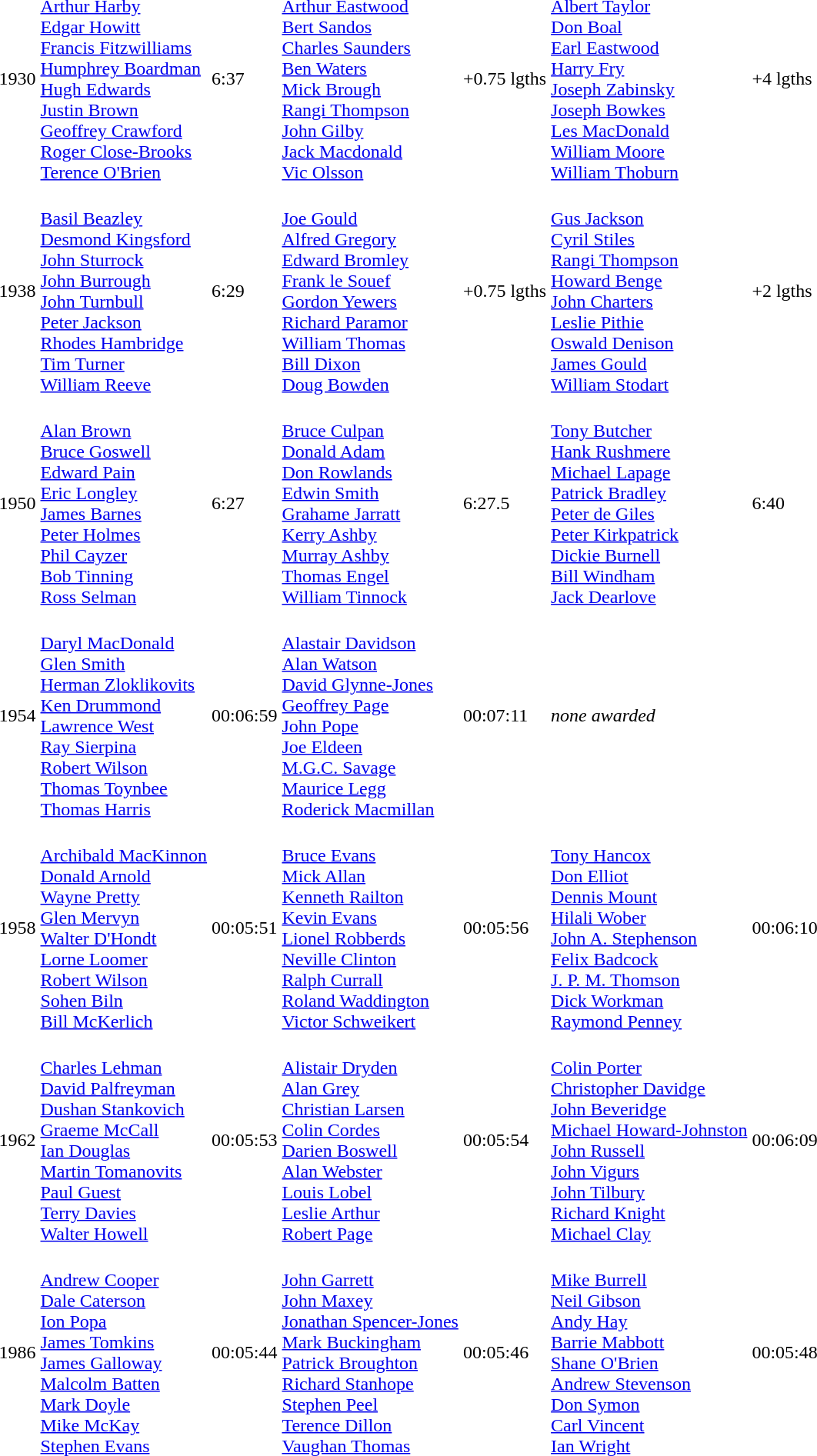<table>
<tr>
<td>1930</td>
<td><br><a href='#'>Arthur Harby</a><br><a href='#'>Edgar Howitt</a><br><a href='#'>Francis Fitzwilliams</a><br><a href='#'>Humphrey Boardman</a><br><a href='#'>Hugh Edwards</a><br><a href='#'>Justin Brown</a><br><a href='#'>Geoffrey Crawford</a><br><a href='#'>Roger Close-Brooks</a><br><a href='#'>Terence O'Brien</a></td>
<td>6:37</td>
<td><br><a href='#'>Arthur Eastwood</a><br><a href='#'>Bert Sandos</a><br><a href='#'>Charles Saunders</a><br><a href='#'>Ben Waters</a><br><a href='#'>Mick Brough</a><br><a href='#'>Rangi Thompson</a><br><a href='#'>John Gilby</a><br><a href='#'>Jack Macdonald</a><br><a href='#'>Vic Olsson</a></td>
<td>+0.75 lgths</td>
<td><br><a href='#'>Albert Taylor</a><br><a href='#'>Don Boal</a><br><a href='#'>Earl Eastwood</a><br><a href='#'>Harry Fry</a><br><a href='#'>Joseph Zabinsky</a><br><a href='#'>Joseph Bowkes</a><br><a href='#'>Les MacDonald</a><br><a href='#'>William Moore</a><br><a href='#'>William Thoburn</a></td>
<td>+4 lgths</td>
</tr>
<tr>
<td>1938</td>
<td><br><a href='#'>Basil Beazley</a><br><a href='#'>Desmond Kingsford</a><br><a href='#'>John Sturrock</a><br><a href='#'>John Burrough</a><br><a href='#'>John Turnbull</a><br><a href='#'>Peter Jackson</a><br><a href='#'>Rhodes Hambridge</a><br><a href='#'>Tim Turner</a><br><a href='#'>William Reeve</a></td>
<td>6:29</td>
<td><br><a href='#'>Joe Gould</a><br><a href='#'>Alfred Gregory</a><br><a href='#'>Edward Bromley</a><br><a href='#'>Frank le Souef</a><br><a href='#'>Gordon Yewers</a><br><a href='#'>Richard Paramor</a><br><a href='#'>William Thomas</a><br><a href='#'>Bill Dixon</a><br><a href='#'>Doug Bowden</a></td>
<td>+0.75 lgths</td>
<td><br><a href='#'>Gus Jackson</a><br><a href='#'>Cyril Stiles</a><br><a href='#'>Rangi Thompson</a><br><a href='#'>Howard Benge</a><br><a href='#'>John Charters</a><br><a href='#'>Leslie Pithie</a><br><a href='#'>Oswald Denison</a><br><a href='#'>James Gould</a><br><a href='#'>William Stodart</a></td>
<td>+2 lgths</td>
</tr>
<tr>
<td>1950</td>
<td><br><a href='#'>Alan Brown</a><br><a href='#'>Bruce Goswell</a><br><a href='#'>Edward Pain</a><br><a href='#'>Eric Longley</a><br><a href='#'>James Barnes</a><br><a href='#'>Peter Holmes</a><br><a href='#'>Phil Cayzer</a><br><a href='#'>Bob Tinning</a><br><a href='#'>Ross Selman</a></td>
<td>6:27</td>
<td><br><a href='#'>Bruce Culpan</a><br><a href='#'>Donald Adam</a><br><a href='#'>Don Rowlands</a><br><a href='#'>Edwin Smith</a><br><a href='#'>Grahame Jarratt</a><br><a href='#'>Kerry Ashby</a><br><a href='#'>Murray Ashby</a><br><a href='#'>Thomas Engel</a><br><a href='#'>William Tinnock</a></td>
<td>6:27.5</td>
<td><br><a href='#'>Tony Butcher</a><br><a href='#'>Hank Rushmere</a><br><a href='#'>Michael Lapage</a><br><a href='#'>Patrick Bradley</a><br><a href='#'>Peter de Giles</a><br><a href='#'>Peter Kirkpatrick</a><br><a href='#'>Dickie Burnell</a><br><a href='#'>Bill Windham</a><br><a href='#'>Jack Dearlove</a></td>
<td>6:40</td>
</tr>
<tr>
<td>1954</td>
<td><br><a href='#'>Daryl MacDonald</a><br><a href='#'>Glen Smith</a><br><a href='#'>Herman Zloklikovits</a><br><a href='#'>Ken Drummond</a><br><a href='#'>Lawrence West</a><br><a href='#'>Ray Sierpina</a><br><a href='#'>Robert Wilson</a><br><a href='#'>Thomas Toynbee</a><br><a href='#'>Thomas Harris</a></td>
<td>00:06:59</td>
<td><br><a href='#'>Alastair Davidson</a><br><a href='#'>Alan Watson</a><br><a href='#'>David Glynne-Jones</a><br><a href='#'>Geoffrey Page</a><br><a href='#'>John Pope</a><br><a href='#'>Joe Eldeen</a><br><a href='#'>M.G.C. Savage</a><br><a href='#'>Maurice Legg</a><br><a href='#'>Roderick Macmillan</a></td>
<td>00:07:11</td>
<td><em>none awarded</em></td>
<td></td>
</tr>
<tr>
<td>1958</td>
<td><br><a href='#'>Archibald MacKinnon</a><br><a href='#'>Donald Arnold</a><br><a href='#'>Wayne Pretty</a><br><a href='#'>Glen Mervyn</a><br><a href='#'>Walter D'Hondt</a><br><a href='#'>Lorne Loomer</a><br><a href='#'>Robert Wilson</a><br><a href='#'>Sohen Biln</a><br><a href='#'>Bill McKerlich</a></td>
<td>00:05:51</td>
<td><br><a href='#'>Bruce Evans</a><br><a href='#'>Mick Allan</a><br><a href='#'>Kenneth Railton</a><br><a href='#'>Kevin Evans</a><br><a href='#'>Lionel Robberds</a><br><a href='#'>Neville Clinton</a><br><a href='#'>Ralph Currall</a><br><a href='#'>Roland Waddington</a><br><a href='#'>Victor Schweikert</a></td>
<td>00:05:56</td>
<td><br><a href='#'>Tony Hancox</a><br><a href='#'>Don Elliot</a><br><a href='#'>Dennis Mount</a><br><a href='#'>Hilali Wober</a><br><a href='#'>John A. Stephenson</a><br><a href='#'>Felix Badcock</a><br><a href='#'>J. P. M. Thomson</a><br><a href='#'>Dick Workman</a><br><a href='#'>Raymond Penney</a></td>
<td>00:06:10</td>
</tr>
<tr>
<td>1962</td>
<td><br><a href='#'>Charles Lehman</a><br><a href='#'>David Palfreyman</a><br><a href='#'>Dushan Stankovich</a><br><a href='#'>Graeme McCall</a><br><a href='#'>Ian Douglas</a><br><a href='#'>Martin Tomanovits</a><br><a href='#'>Paul Guest</a><br><a href='#'>Terry Davies</a><br><a href='#'>Walter Howell</a></td>
<td>00:05:53</td>
<td><br><a href='#'>Alistair Dryden</a><br><a href='#'>Alan Grey</a><br><a href='#'>Christian Larsen</a><br><a href='#'>Colin Cordes</a><br><a href='#'>Darien Boswell</a><br><a href='#'>Alan Webster</a><br><a href='#'>Louis Lobel</a><br><a href='#'>Leslie Arthur</a><br><a href='#'>Robert Page</a></td>
<td>00:05:54</td>
<td><br><a href='#'>Colin Porter</a><br><a href='#'>Christopher Davidge</a><br><a href='#'>John Beveridge</a><br><a href='#'>Michael Howard-Johnston</a><br><a href='#'>John Russell</a><br><a href='#'>John Vigurs</a><br><a href='#'>John Tilbury</a><br><a href='#'>Richard Knight</a><br><a href='#'>Michael Clay</a></td>
<td>00:06:09</td>
</tr>
<tr>
<td>1986</td>
<td><br><a href='#'>Andrew Cooper</a><br><a href='#'>Dale Caterson</a><br><a href='#'>Ion Popa</a><br><a href='#'>James Tomkins</a><br><a href='#'>James Galloway</a><br><a href='#'>Malcolm Batten</a><br><a href='#'>Mark Doyle</a><br><a href='#'>Mike McKay</a><br><a href='#'>Stephen Evans</a></td>
<td>00:05:44</td>
<td><br><a href='#'>John Garrett</a><br><a href='#'>John Maxey</a><br><a href='#'>Jonathan Spencer-Jones</a><br><a href='#'>Mark Buckingham</a><br><a href='#'>Patrick Broughton</a><br><a href='#'>Richard Stanhope</a><br><a href='#'>Stephen Peel</a><br><a href='#'>Terence Dillon</a><br><a href='#'>Vaughan Thomas</a></td>
<td>00:05:46</td>
<td><br><a href='#'>Mike Burrell</a><br><a href='#'>Neil Gibson</a><br><a href='#'>Andy Hay</a><br><a href='#'>Barrie Mabbott</a><br><a href='#'>Shane O'Brien</a><br><a href='#'>Andrew Stevenson</a><br><a href='#'>Don Symon</a><br><a href='#'>Carl Vincent</a><br><a href='#'>Ian Wright</a></td>
<td>00:05:48</td>
</tr>
</table>
